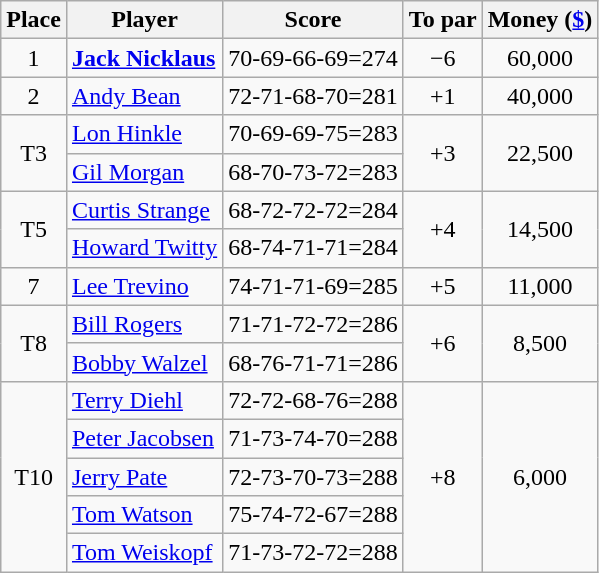<table class="wikitable">
<tr>
<th>Place</th>
<th>Player</th>
<th>Score</th>
<th>To par</th>
<th>Money (<a href='#'>$</a>)</th>
</tr>
<tr>
<td align="center">1</td>
<td> <strong><a href='#'>Jack Nicklaus</a></strong></td>
<td>70-69-66-69=274</td>
<td align="center">−6</td>
<td align=center>60,000</td>
</tr>
<tr>
<td align="center">2</td>
<td> <a href='#'>Andy Bean</a></td>
<td>72-71-68-70=281</td>
<td align="center">+1</td>
<td align=center>40,000</td>
</tr>
<tr>
<td rowspan=2 align="center">T3</td>
<td> <a href='#'>Lon Hinkle</a></td>
<td>70-69-69-75=283</td>
<td rowspan=2 align="center">+3</td>
<td rowspan=2 align=center>22,500</td>
</tr>
<tr>
<td> <a href='#'>Gil Morgan</a></td>
<td>68-70-73-72=283</td>
</tr>
<tr>
<td rowspan=2 align="center">T5</td>
<td> <a href='#'>Curtis Strange</a></td>
<td>68-72-72-72=284</td>
<td rowspan=2 align="center">+4</td>
<td rowspan=2 align=center>14,500</td>
</tr>
<tr>
<td> <a href='#'>Howard Twitty</a></td>
<td>68-74-71-71=284</td>
</tr>
<tr>
<td align="center">7</td>
<td> <a href='#'>Lee Trevino</a></td>
<td>74-71-71-69=285</td>
<td align="center">+5</td>
<td align=center>11,000</td>
</tr>
<tr>
<td rowspan=2 align="center">T8</td>
<td> <a href='#'>Bill Rogers</a></td>
<td>71-71-72-72=286</td>
<td rowspan=2 align="center">+6</td>
<td rowspan=2 align=center>8,500</td>
</tr>
<tr>
<td> <a href='#'>Bobby Walzel</a></td>
<td>68-76-71-71=286</td>
</tr>
<tr>
<td rowspan=5 align="center">T10</td>
<td> <a href='#'>Terry Diehl</a></td>
<td>72-72-68-76=288</td>
<td rowspan=5 align="center">+8</td>
<td rowspan=5 align=center>6,000</td>
</tr>
<tr>
<td> <a href='#'>Peter Jacobsen</a></td>
<td>71-73-74-70=288</td>
</tr>
<tr>
<td> <a href='#'>Jerry Pate</a></td>
<td>72-73-70-73=288</td>
</tr>
<tr>
<td> <a href='#'>Tom Watson</a></td>
<td>75-74-72-67=288</td>
</tr>
<tr>
<td> <a href='#'>Tom Weiskopf</a></td>
<td>71-73-72-72=288</td>
</tr>
</table>
